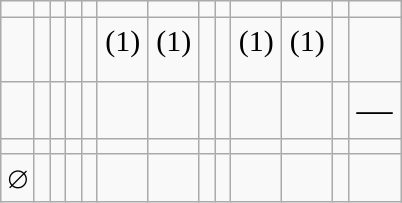<table dir="rtl"  class="wikitable" lang="ta" style="text-align: center">
<tr lang="ta" dir="ltr" style="font-size:150%">
<td></td>
<td></td>
<td></td>
<td></td>
<td></td>
<td></td>
<td></td>
<td></td>
<td></td>
<td></td>
<td></td>
<td></td>
<td></td>
</tr>
<tr lang="ta-Arab" style="font-size:150%">
<td></td>
<td></td>
<td> <sup>(1)</sup></td>
<td> <sup>(1)</sup></td>
<td></td>
<td></td>
<td> <sup>(1)</sup></td>
<td> <sup>(1)</sup></td>
<td></td>
<td></td>
<td></td>
<td></td>
<td></td>
</tr>
<tr lang="ta" dir="ltr" style="font-size:150%">
<td>—</td>
<td></td>
<td></td>
<td></td>
<td></td>
<td></td>
<td></td>
<td></td>
<td></td>
<td></td>
<td></td>
<td></td>
<td></td>
</tr>
<tr lang="ta-Arab" style="font-size:150%">
<td></td>
<td></td>
<td></td>
<td></td>
<td></td>
<td></td>
<td></td>
<td></td>
<td></td>
<td></td>
<td></td>
<td></td>
<td></td>
</tr>
<tr dir="ltr" style="font-size:125%">
<td></td>
<td></td>
<td></td>
<td></td>
<td></td>
<td></td>
<td></td>
<td></td>
<td></td>
<td></td>
<td></td>
<td></td>
<td>∅</td>
</tr>
</table>
